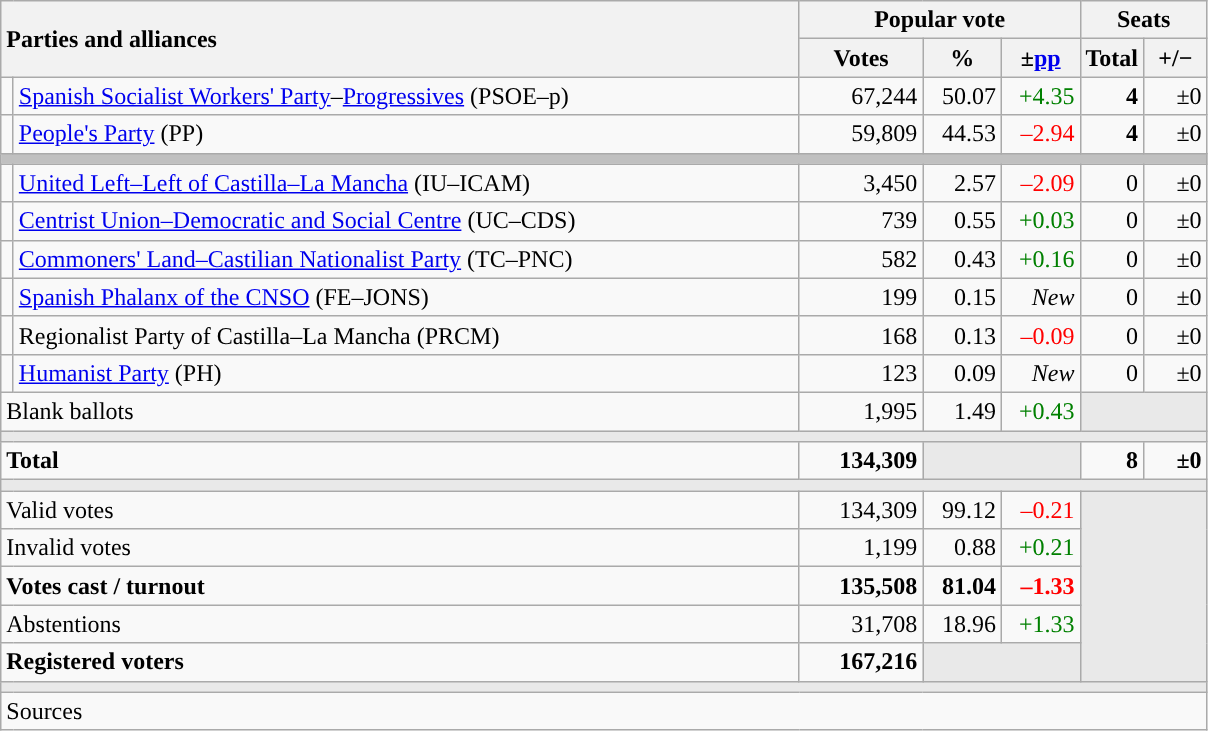<table class="wikitable" style="text-align:right;">
<tr>
<th style="text-align:left;" rowspan="2" colspan="2" width="525">Parties and alliances</th>
<th colspan="3">Popular vote</th>
<th colspan="2">Seats</th>
</tr>
<tr>
<th width="75">Votes</th>
<th width="45">%</th>
<th width="45">±<a href='#'>pp</a></th>
<th width="35">Total</th>
<th width="35">+/−</th>
</tr>
<tr>
<td width="1" style="color:inherit;background:"></td>
<td align="left"><a href='#'>Spanish Socialist Workers' Party</a>–<a href='#'>Progressives</a> (PSOE–p)</td>
<td>67,244</td>
<td>50.07</td>
<td style="color:green;">+4.35</td>
<td><strong>4</strong></td>
<td>±0</td>
</tr>
<tr>
<td style="color:inherit;background:"></td>
<td align="left"><a href='#'>People's Party</a> (PP)</td>
<td>59,809</td>
<td>44.53</td>
<td style="color:red;">–2.94</td>
<td><strong>4</strong></td>
<td>±0</td>
</tr>
<tr>
<td colspan="7" bgcolor="#C0C0C0"></td>
</tr>
<tr>
<td style="color:inherit;background:"></td>
<td align="left"><a href='#'>United Left–Left of Castilla–La Mancha</a> (IU–ICAM)</td>
<td>3,450</td>
<td>2.57</td>
<td style="color:red;">–2.09</td>
<td>0</td>
<td>±0</td>
</tr>
<tr>
<td style="color:inherit;background:"></td>
<td align="left"><a href='#'>Centrist Union–Democratic and Social Centre</a> (UC–CDS)</td>
<td>739</td>
<td>0.55</td>
<td style="color:green;">+0.03</td>
<td>0</td>
<td>±0</td>
</tr>
<tr>
<td style="color:inherit;background:"></td>
<td align="left"><a href='#'>Commoners' Land–Castilian Nationalist Party</a> (TC–PNC)</td>
<td>582</td>
<td>0.43</td>
<td style="color:green;">+0.16</td>
<td>0</td>
<td>±0</td>
</tr>
<tr>
<td style="color:inherit;background:"></td>
<td align="left"><a href='#'>Spanish Phalanx of the CNSO</a> (FE–JONS)</td>
<td>199</td>
<td>0.15</td>
<td><em>New</em></td>
<td>0</td>
<td>±0</td>
</tr>
<tr>
<td style="color:inherit;background:"></td>
<td align="left">Regionalist Party of Castilla–La Mancha (PRCM)</td>
<td>168</td>
<td>0.13</td>
<td style="color:red;">–0.09</td>
<td>0</td>
<td>±0</td>
</tr>
<tr>
<td style="color:inherit;background:"></td>
<td align="left"><a href='#'>Humanist Party</a> (PH)</td>
<td>123</td>
<td>0.09</td>
<td><em>New</em></td>
<td>0</td>
<td>±0</td>
</tr>
<tr>
<td align="left" colspan="2">Blank ballots</td>
<td>1,995</td>
<td>1.49</td>
<td style="color:green;">+0.43</td>
<td bgcolor="#E9E9E9" colspan="2"></td>
</tr>
<tr>
<td colspan="7" bgcolor="#E9E9E9"></td>
</tr>
<tr style="font-weight:bold;">
<td align="left" colspan="2">Total</td>
<td>134,309</td>
<td bgcolor="#E9E9E9" colspan="2"></td>
<td>8</td>
<td>±0</td>
</tr>
<tr>
<td colspan="7" bgcolor="#E9E9E9"></td>
</tr>
<tr>
<td align="left" colspan="2">Valid votes</td>
<td>134,309</td>
<td>99.12</td>
<td style="color:red;">–0.21</td>
<td bgcolor="#E9E9E9" colspan="2" rowspan="5"></td>
</tr>
<tr>
<td align="left" colspan="2">Invalid votes</td>
<td>1,199</td>
<td>0.88</td>
<td style="color:green;">+0.21</td>
</tr>
<tr style="font-weight:bold;">
<td align="left" colspan="2">Votes cast / turnout</td>
<td>135,508</td>
<td>81.04</td>
<td style="color:red;">–1.33</td>
</tr>
<tr>
<td align="left" colspan="2">Abstentions</td>
<td>31,708</td>
<td>18.96</td>
<td style="color:green;">+1.33</td>
</tr>
<tr style="font-weight:bold;">
<td align="left" colspan="2">Registered voters</td>
<td>167,216</td>
<td bgcolor="#E9E9E9" colspan="2"></td>
</tr>
<tr>
<td colspan="7" bgcolor="#E9E9E9"></td>
</tr>
<tr>
<td align="left" colspan="7">Sources</td>
</tr>
</table>
